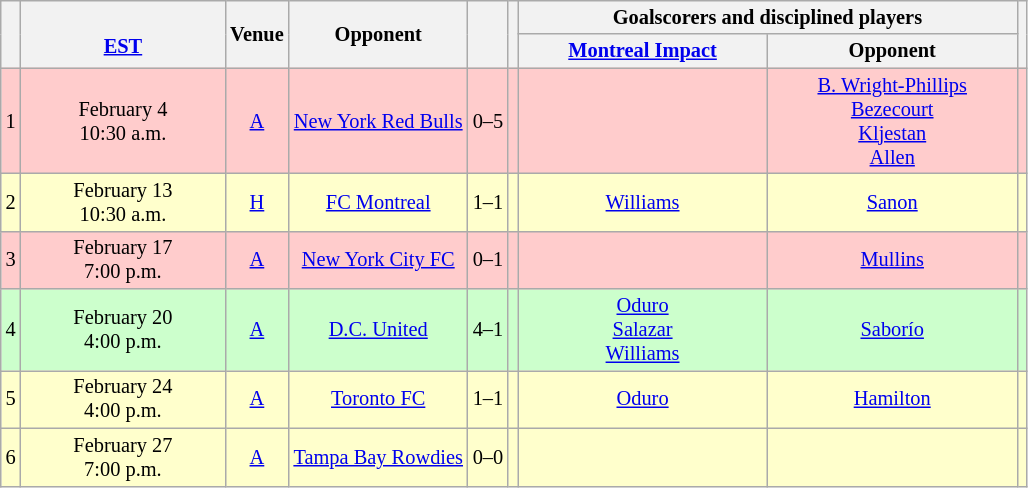<table class="wikitable" Style="text-align: center;font-size:85%">
<tr>
<th rowspan="2"></th>
<th rowspan="2" style="width:130px"><br><a href='#'>EST</a></th>
<th rowspan="2">Venue</th>
<th rowspan="2">Opponent</th>
<th rowspan="2"><br></th>
<th rowspan="2"></th>
<th colspan="2">Goalscorers and disciplined players</th>
<th rowspan="2"></th>
</tr>
<tr>
<th style="width:160px"><a href='#'>Montreal Impact</a></th>
<th style="width:160px">Opponent</th>
</tr>
<tr style="background:#fcc">
<td>1</td>
<td>February 4<br>10:30 a.m.</td>
<td><a href='#'>A</a></td>
<td><a href='#'>New York Red Bulls</a></td>
<td>0–5</td>
<td></td>
<td></td>
<td><a href='#'>B. Wright-Phillips</a>  <br><a href='#'>Bezecourt</a> <br> <a href='#'>Kljestan</a>  <br> <a href='#'>Allen</a> </td>
<td></td>
</tr>
<tr style="background:#ffc">
<td>2</td>
<td>February 13<br>10:30 a.m.</td>
<td><a href='#'>H</a></td>
<td><a href='#'>FC Montreal</a></td>
<td>1–1</td>
<td></td>
<td><a href='#'>Williams</a> </td>
<td><a href='#'>Sanon</a> </td>
<td></td>
</tr>
<tr style="background:#fcc">
<td>3</td>
<td>February 17<br>7:00 p.m.</td>
<td><a href='#'>A</a></td>
<td><a href='#'>New York City FC</a></td>
<td>0–1</td>
<td></td>
<td></td>
<td><a href='#'>Mullins</a> </td>
<td></td>
</tr>
<tr style="background:#cfc">
<td>4</td>
<td>February 20<br>4:00 p.m.</td>
<td><a href='#'>A</a></td>
<td><a href='#'>D.C. United</a></td>
<td>4–1</td>
<td></td>
<td><a href='#'>Oduro</a>  <br><a href='#'>Salazar</a> <br> <a href='#'>Williams</a> </td>
<td><a href='#'>Saborío</a> </td>
<td></td>
</tr>
<tr style="background:#ffc">
<td>5</td>
<td>February 24<br>4:00 p.m.</td>
<td><a href='#'>A</a></td>
<td><a href='#'>Toronto FC</a></td>
<td>1–1</td>
<td></td>
<td><a href='#'>Oduro</a> </td>
<td><a href='#'>Hamilton</a> </td>
<td></td>
</tr>
<tr style="background:#ffc">
<td>6</td>
<td>February 27<br>7:00 p.m.</td>
<td><a href='#'>A</a></td>
<td><a href='#'>Tampa Bay Rowdies</a></td>
<td>0–0</td>
<td></td>
<td></td>
<td></td>
<td></td>
</tr>
</table>
